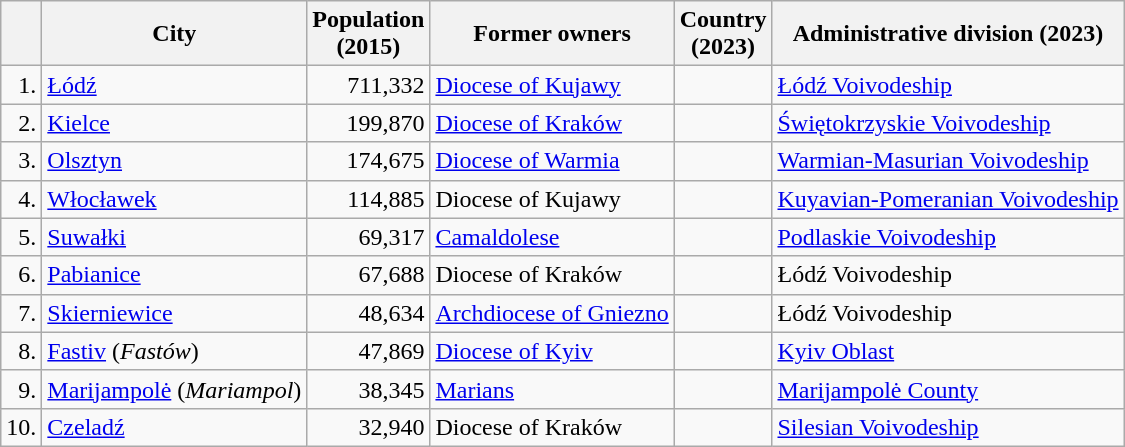<table class="wikitable sortable" style="text-align:left">
<tr>
<th></th>
<th>City</th>
<th>Population<br>(2015)</th>
<th>Former owners</th>
<th>Country<br>(2023)</th>
<th>Administrative division (2023)</th>
</tr>
<tr>
<td align="right">1.</td>
<td><a href='#'>Łódź</a></td>
<td align="right">711,332</td>
<td><a href='#'>Diocese of Kujawy</a></td>
<td></td>
<td><a href='#'>Łódź Voivodeship</a></td>
</tr>
<tr>
<td align="right">2.</td>
<td><a href='#'>Kielce</a></td>
<td align="right">199,870</td>
<td><a href='#'>Diocese of Kraków</a></td>
<td></td>
<td><a href='#'>Świętokrzyskie Voivodeship</a></td>
</tr>
<tr>
<td align="right">3.</td>
<td><a href='#'>Olsztyn</a></td>
<td align="right">174,675</td>
<td><a href='#'>Diocese of Warmia</a></td>
<td></td>
<td><a href='#'>Warmian-Masurian Voivodeship</a></td>
</tr>
<tr>
<td align="right">4.</td>
<td><a href='#'>Włocławek</a></td>
<td align="right">114,885</td>
<td>Diocese of Kujawy</td>
<td></td>
<td><a href='#'>Kuyavian-Pomeranian Voivodeship</a></td>
</tr>
<tr>
<td align="right">5.</td>
<td><a href='#'>Suwałki</a></td>
<td align="right">69,317</td>
<td><a href='#'>Camaldolese</a></td>
<td></td>
<td><a href='#'>Podlaskie Voivodeship</a></td>
</tr>
<tr>
<td align="right">6.</td>
<td><a href='#'>Pabianice</a></td>
<td align="right">67,688</td>
<td>Diocese of Kraków</td>
<td></td>
<td>Łódź Voivodeship</td>
</tr>
<tr>
<td align="right">7.</td>
<td><a href='#'>Skierniewice</a></td>
<td align="right">48,634</td>
<td><a href='#'>Archdiocese of Gniezno</a></td>
<td></td>
<td>Łódź Voivodeship</td>
</tr>
<tr>
<td align="right">8.</td>
<td><a href='#'>Fastiv</a> (<em>Fastów</em>)</td>
<td align="right">47,869</td>
<td><a href='#'>Diocese of Kyiv</a></td>
<td></td>
<td><a href='#'>Kyiv Oblast</a></td>
</tr>
<tr>
<td align="right">9.</td>
<td><a href='#'>Marijampolė</a> (<em>Mariampol</em>)</td>
<td align="right">38,345</td>
<td><a href='#'>Marians</a></td>
<td></td>
<td><a href='#'>Marijampolė County</a></td>
</tr>
<tr>
<td align="right">10.</td>
<td><a href='#'>Czeladź</a></td>
<td align="right">32,940</td>
<td>Diocese of Kraków</td>
<td></td>
<td><a href='#'>Silesian Voivodeship</a></td>
</tr>
</table>
